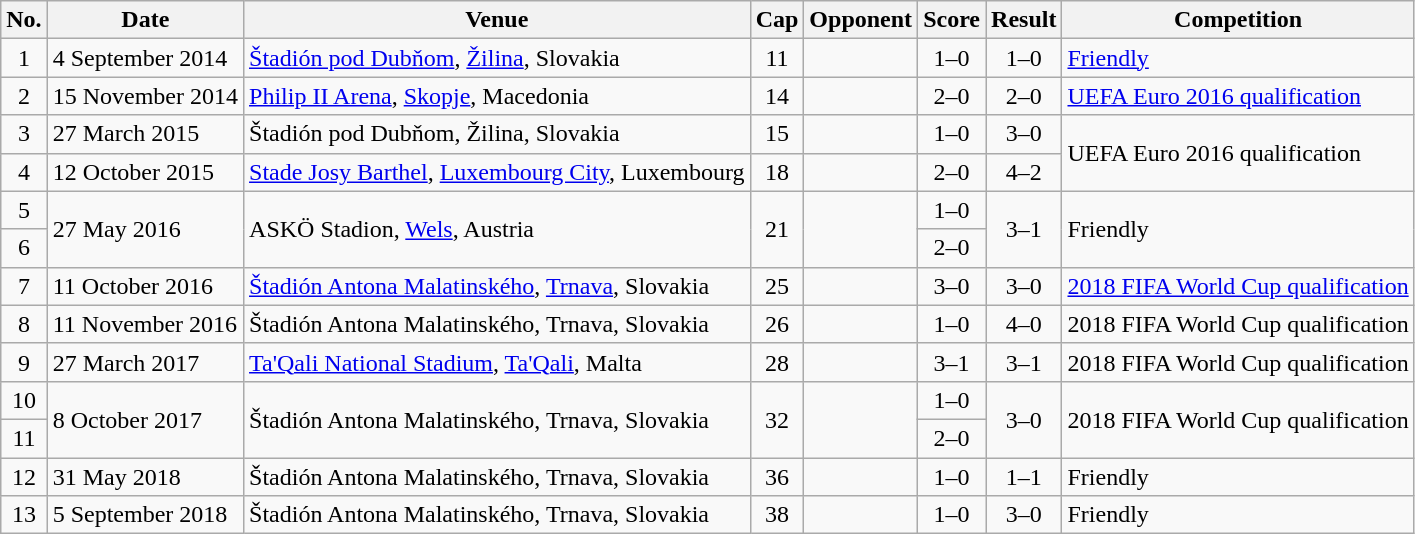<table class="wikitable sortable">
<tr>
<th scope="col">No.</th>
<th scope="col" data-sort-type="date">Date</th>
<th scope="col">Venue</th>
<th scope="col">Cap</th>
<th scope="col">Opponent</th>
<th scope="col">Score</th>
<th scope="col">Result</th>
<th scope="col">Competition</th>
</tr>
<tr>
<td align="center">1</td>
<td>4 September 2014</td>
<td><a href='#'>Štadión pod Dubňom</a>, <a href='#'>Žilina</a>, Slovakia</td>
<td align="center">11</td>
<td></td>
<td align="center">1–0</td>
<td align="center">1–0</td>
<td><a href='#'>Friendly</a></td>
</tr>
<tr>
<td align="center">2</td>
<td>15 November 2014</td>
<td><a href='#'>Philip II Arena</a>, <a href='#'>Skopje</a>, Macedonia</td>
<td align="center">14</td>
<td></td>
<td align="center">2–0</td>
<td align="center">2–0</td>
<td><a href='#'>UEFA Euro 2016 qualification</a></td>
</tr>
<tr>
<td align="center">3</td>
<td>27 March 2015</td>
<td>Štadión pod Dubňom, Žilina, Slovakia</td>
<td align="center">15</td>
<td></td>
<td align="center">1–0</td>
<td align="center">3–0</td>
<td rowspan="2">UEFA Euro 2016 qualification</td>
</tr>
<tr>
<td align="center">4</td>
<td>12 October 2015</td>
<td><a href='#'>Stade Josy Barthel</a>, <a href='#'>Luxembourg City</a>, Luxembourg</td>
<td align="center">18</td>
<td></td>
<td align="center">2–0</td>
<td align="center">4–2</td>
</tr>
<tr>
<td align="center">5</td>
<td rowspan="2">27 May 2016</td>
<td rowspan="2">ASKÖ Stadion, <a href='#'>Wels</a>, Austria</td>
<td rowspan="2" align="center">21</td>
<td rowspan="2"></td>
<td align="center">1–0</td>
<td rowspan="2" align="center">3–1</td>
<td rowspan="2">Friendly</td>
</tr>
<tr>
<td align="center">6</td>
<td align="center">2–0</td>
</tr>
<tr>
<td align="center">7</td>
<td>11 October 2016</td>
<td><a href='#'>Štadión Antona Malatinského</a>, <a href='#'>Trnava</a>, Slovakia</td>
<td align="center">25</td>
<td></td>
<td align="center">3–0</td>
<td align="center">3–0</td>
<td><a href='#'>2018 FIFA World Cup qualification</a></td>
</tr>
<tr>
<td align="center">8</td>
<td>11 November 2016</td>
<td>Štadión Antona Malatinského, Trnava, Slovakia</td>
<td align="center">26</td>
<td></td>
<td align="center">1–0</td>
<td align="center">4–0</td>
<td>2018 FIFA World Cup qualification</td>
</tr>
<tr>
<td align="center">9</td>
<td>27 March 2017</td>
<td><a href='#'>Ta'Qali National Stadium</a>, <a href='#'>Ta'Qali</a>, Malta</td>
<td align="center">28</td>
<td></td>
<td align="center">3–1</td>
<td align="center">3–1</td>
<td>2018 FIFA World Cup qualification</td>
</tr>
<tr>
<td align="center">10</td>
<td rowspan="2">8 October 2017</td>
<td rowspan="2">Štadión Antona Malatinského, Trnava, Slovakia</td>
<td rowspan="2" align="center">32</td>
<td rowspan="2"></td>
<td align="center">1–0</td>
<td rowspan="2" align="center">3–0</td>
<td rowspan="2">2018 FIFA World Cup qualification</td>
</tr>
<tr>
<td align="center">11</td>
<td align="center">2–0</td>
</tr>
<tr>
<td align="center">12</td>
<td>31 May 2018</td>
<td>Štadión Antona Malatinského, Trnava, Slovakia</td>
<td align="center">36</td>
<td></td>
<td align="center">1–0</td>
<td align="center">1–1</td>
<td>Friendly</td>
</tr>
<tr>
<td align="center">13</td>
<td>5 September 2018</td>
<td>Štadión Antona Malatinského, Trnava, Slovakia</td>
<td align="center">38</td>
<td></td>
<td align="center">1–0</td>
<td align="center">3–0</td>
<td>Friendly</td>
</tr>
</table>
